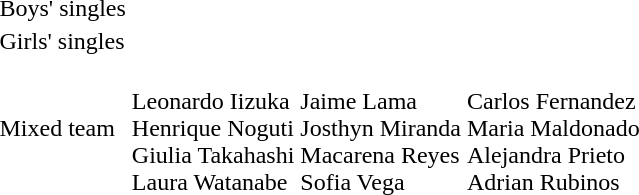<table>
<tr>
<td nowrap>Boys' singles</td>
<td></td>
<td></td>
<td></td>
</tr>
<tr>
<td>Girls' singles</td>
<td></td>
<td></td>
<td></td>
</tr>
<tr>
<td>Mixed team</td>
<td nowrap><br>Leonardo Iizuka<br>Henrique Noguti<br>Giulia Takahashi<br>Laura Watanabe</td>
<td nowrap><br>Jaime Lama<br>Josthyn Miranda<br>Macarena Reyes<br>Sofia Vega</td>
<td nowrap><br>Carlos Fernandez<br>Maria Maldonado<br>Alejandra Prieto<br>Adrian Rubinos</td>
</tr>
</table>
